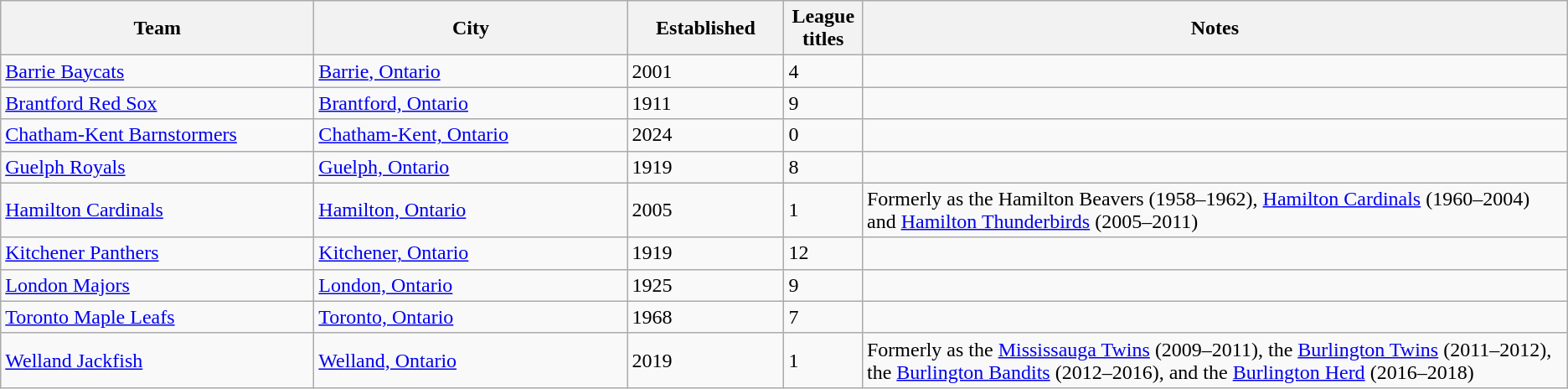<table class="wikitable">
<tr>
<th width="20%">Team</th>
<th width="20%">City</th>
<th width="10%">Established</th>
<th width="5%">League titles</th>
<th width="45%">Notes</th>
</tr>
<tr>
<td><a href='#'>Barrie Baycats</a></td>
<td><a href='#'>Barrie, Ontario</a></td>
<td>2001</td>
<td>4</td>
<td></td>
</tr>
<tr>
<td><a href='#'>Brantford Red Sox</a></td>
<td><a href='#'>Brantford, Ontario</a></td>
<td>1911</td>
<td>9</td>
<td></td>
</tr>
<tr>
<td><a href='#'>Chatham-Kent Barnstormers</a></td>
<td><a href='#'>Chatham-Kent, Ontario</a></td>
<td>2024</td>
<td>0</td>
<td></td>
</tr>
<tr>
<td><a href='#'>Guelph Royals</a></td>
<td><a href='#'>Guelph, Ontario</a></td>
<td>1919</td>
<td>8</td>
<td></td>
</tr>
<tr>
<td><a href='#'>Hamilton Cardinals</a></td>
<td><a href='#'>Hamilton, Ontario</a></td>
<td>2005</td>
<td>1</td>
<td>Formerly as the Hamilton Beavers (1958–1962), <a href='#'>Hamilton Cardinals</a> (1960–2004) and <a href='#'>Hamilton Thunderbirds</a> (2005–2011)</td>
</tr>
<tr>
<td><a href='#'>Kitchener Panthers</a></td>
<td><a href='#'>Kitchener, Ontario</a></td>
<td>1919</td>
<td>12</td>
<td></td>
</tr>
<tr>
<td><a href='#'>London Majors</a></td>
<td><a href='#'>London, Ontario</a></td>
<td>1925</td>
<td>9</td>
<td></td>
</tr>
<tr>
<td><a href='#'>Toronto Maple Leafs</a></td>
<td><a href='#'>Toronto, Ontario</a></td>
<td>1968</td>
<td>7</td>
<td></td>
</tr>
<tr>
<td><a href='#'>Welland Jackfish</a></td>
<td><a href='#'>Welland, Ontario</a></td>
<td>2019</td>
<td>1</td>
<td>Formerly as the <a href='#'>Mississauga Twins</a> (2009–2011), the <a href='#'>Burlington Twins</a> (2011–2012), the <a href='#'>Burlington Bandits</a> (2012–2016), and the <a href='#'>Burlington Herd</a> (2016–2018)</td>
</tr>
</table>
